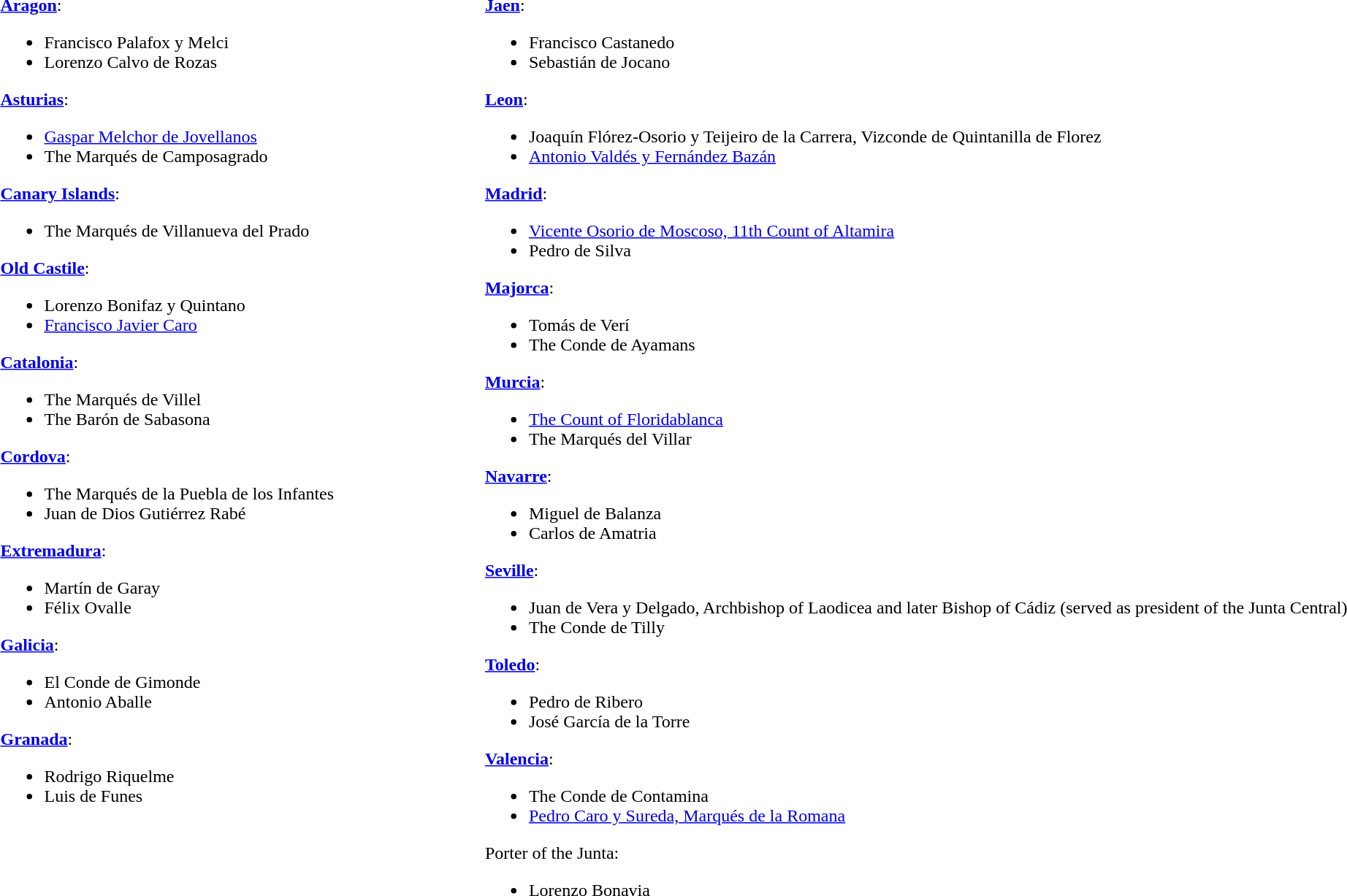<table width="100%" border=0>
<tr valign=top>
<td width="25%"><br><strong><a href='#'>Aragon</a></strong>:<ul><li>Francisco Palafox y Melci</li><li>Lorenzo Calvo de Rozas</li></ul><strong><a href='#'>Asturias</a></strong>:<ul><li><a href='#'>Gaspar Melchor de Jovellanos</a></li><li>The Marqués de Camposagrado</li></ul><strong><a href='#'>Canary Islands</a></strong>:<ul><li>The Marqués de Villanueva del Prado</li></ul><strong><a href='#'>Old Castile</a></strong>:<ul><li>Lorenzo Bonifaz y Quintano</li><li><a href='#'>Francisco Javier Caro</a></li></ul><strong><a href='#'>Catalonia</a></strong>:<ul><li>The Marqués de Villel</li><li>The Barón de Sabasona</li></ul><strong><a href='#'>Cordova</a></strong>:<ul><li>The Marqués de la Puebla de los Infantes</li><li>Juan de Dios Gutiérrez Rabé</li></ul><strong><a href='#'>Extremadura</a></strong>:<ul><li>Martín de Garay</li><li>Félix Ovalle</li></ul><strong><a href='#'>Galicia</a></strong>:<ul><li>El Conde de Gimonde</li><li>Antonio Aballe</li></ul><strong><a href='#'>Granada</a></strong>:<ul><li>Rodrigo Riquelme</li><li>Luis de Funes</li></ul></td>
<td width="10%"></td>
<td width="65%"><br><strong><a href='#'>Jaen</a></strong>:<ul><li>Francisco Castanedo</li><li>Sebastián de Jocano</li></ul><strong><a href='#'>Leon</a></strong>:<ul><li>Joaquín Flórez-Osorio y Teijeiro de la Carrera, Vizconde de Quintanilla de Florez</li><li><a href='#'>Antonio Valdés y Fernández Bazán</a></li></ul><strong><a href='#'>Madrid</a></strong>:<ul><li><a href='#'>Vicente Osorio de Moscoso, 11th Count of Altamira</a></li><li>Pedro de Silva</li></ul><strong><a href='#'>Majorca</a></strong>:<ul><li>Tomás de Verí</li><li>The Conde de Ayamans</li></ul><strong><a href='#'>Murcia</a></strong>:<ul><li><a href='#'>The Count of Floridablanca</a></li><li>The Marqués del Villar</li></ul><strong><a href='#'>Navarre</a></strong>:<ul><li>Miguel de Balanza</li><li>Carlos de Amatria</li></ul><strong><a href='#'>Seville</a></strong>:<ul><li>Juan de Vera y Delgado, Archbishop of Laodicea and later Bishop of Cádiz (served as president of the Junta Central)</li><li>The Conde de Tilly</li></ul><strong><a href='#'>Toledo</a></strong>:<ul><li>Pedro de Ribero</li><li>José García de la Torre</li></ul><strong><a href='#'>Valencia</a></strong>:<ul><li>The Conde de Contamina</li><li><a href='#'>Pedro Caro y Sureda, Marqués de la Romana</a></li></ul>Porter of the Junta:<ul><li>Lorenzo Bonavia</li></ul></td>
<td></td>
</tr>
</table>
